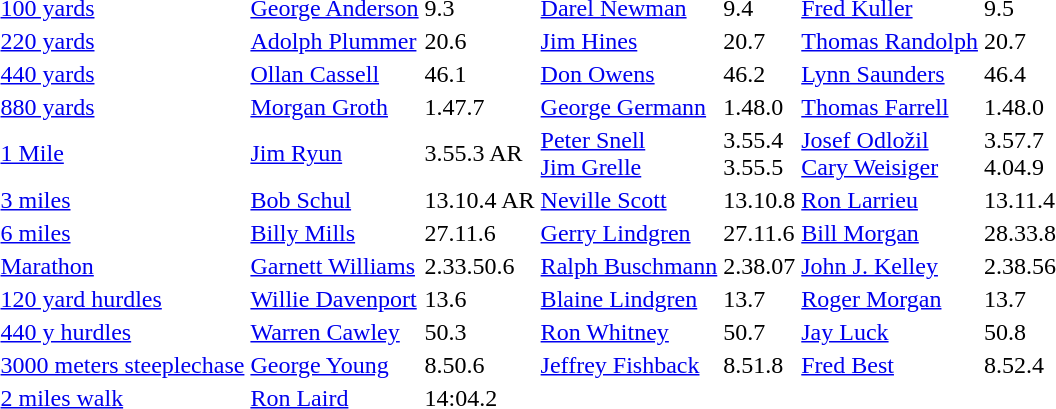<table>
<tr>
<td><a href='#'>100 yards</a></td>
<td><a href='#'>George Anderson</a></td>
<td>9.3</td>
<td><a href='#'>Darel Newman</a></td>
<td>9.4</td>
<td><a href='#'>Fred Kuller</a></td>
<td>9.5</td>
</tr>
<tr>
<td><a href='#'>220 yards</a></td>
<td><a href='#'>Adolph Plummer</a></td>
<td>20.6</td>
<td><a href='#'>Jim Hines</a></td>
<td>20.7</td>
<td><a href='#'>Thomas Randolph</a></td>
<td>20.7</td>
</tr>
<tr>
<td><a href='#'>440 yards</a></td>
<td><a href='#'>Ollan Cassell</a></td>
<td>46.1</td>
<td><a href='#'>Don Owens</a></td>
<td>46.2</td>
<td><a href='#'>Lynn Saunders</a></td>
<td>46.4</td>
</tr>
<tr>
<td><a href='#'>880 yards</a></td>
<td><a href='#'>Morgan Groth</a></td>
<td>1.47.7</td>
<td><a href='#'>George Germann</a></td>
<td>1.48.0</td>
<td><a href='#'>Thomas Farrell</a></td>
<td>1.48.0</td>
</tr>
<tr>
<td><a href='#'>1 Mile</a></td>
<td><a href='#'>Jim Ryun</a></td>
<td>3.55.3	AR</td>
<td><a href='#'>Peter Snell</a> <br><a href='#'>Jim Grelle</a></td>
<td>3.55.4<br>3.55.5</td>
<td><a href='#'>Josef Odložil</a> <br><a href='#'>Cary Weisiger</a></td>
<td>3.57.7<br>4.04.9</td>
</tr>
<tr>
<td><a href='#'>3 miles</a></td>
<td><a href='#'>Bob Schul</a></td>
<td>13.10.4	AR</td>
<td><a href='#'>Neville Scott</a></td>
<td>13.10.8</td>
<td><a href='#'>Ron Larrieu</a></td>
<td>13.11.4</td>
</tr>
<tr>
<td><a href='#'>6 miles</a> </td>
<td><a href='#'>Billy Mills</a></td>
<td>27.11.6 <strong></strong></td>
<td><a href='#'>Gerry Lindgren</a></td>
<td>27.11.6 <strong></strong></td>
<td><a href='#'>Bill Morgan</a></td>
<td>28.33.8</td>
</tr>
<tr>
<td><a href='#'>Marathon</a></td>
<td><a href='#'>Garnett Williams</a></td>
<td>2.33.50.6</td>
<td><a href='#'>Ralph Buschmann</a></td>
<td>2.38.07</td>
<td><a href='#'>John J. Kelley</a></td>
<td>2.38.56</td>
</tr>
<tr>
<td><a href='#'>120 yard hurdles</a></td>
<td><a href='#'>Willie Davenport</a></td>
<td>13.6</td>
<td><a href='#'>Blaine Lindgren</a></td>
<td>13.7</td>
<td><a href='#'>Roger Morgan</a></td>
<td>13.7</td>
</tr>
<tr>
<td><a href='#'>440 y hurdles</a></td>
<td><a href='#'>Warren Cawley</a></td>
<td>50.3</td>
<td><a href='#'>Ron Whitney</a></td>
<td>50.7</td>
<td><a href='#'>Jay Luck</a></td>
<td>50.8</td>
</tr>
<tr>
<td><a href='#'>3000 meters steeplechase</a></td>
<td><a href='#'>George Young</a></td>
<td>8.50.6</td>
<td><a href='#'>Jeffrey Fishback</a></td>
<td>8.51.8</td>
<td><a href='#'>Fred Best</a></td>
<td>8.52.4</td>
</tr>
<tr>
<td><a href='#'>2 miles walk</a></td>
<td><a href='#'>Ron Laird</a></td>
<td>14:04.2</td>
<td></td>
<td></td>
<td></td>
<td></td>
</tr>
</table>
